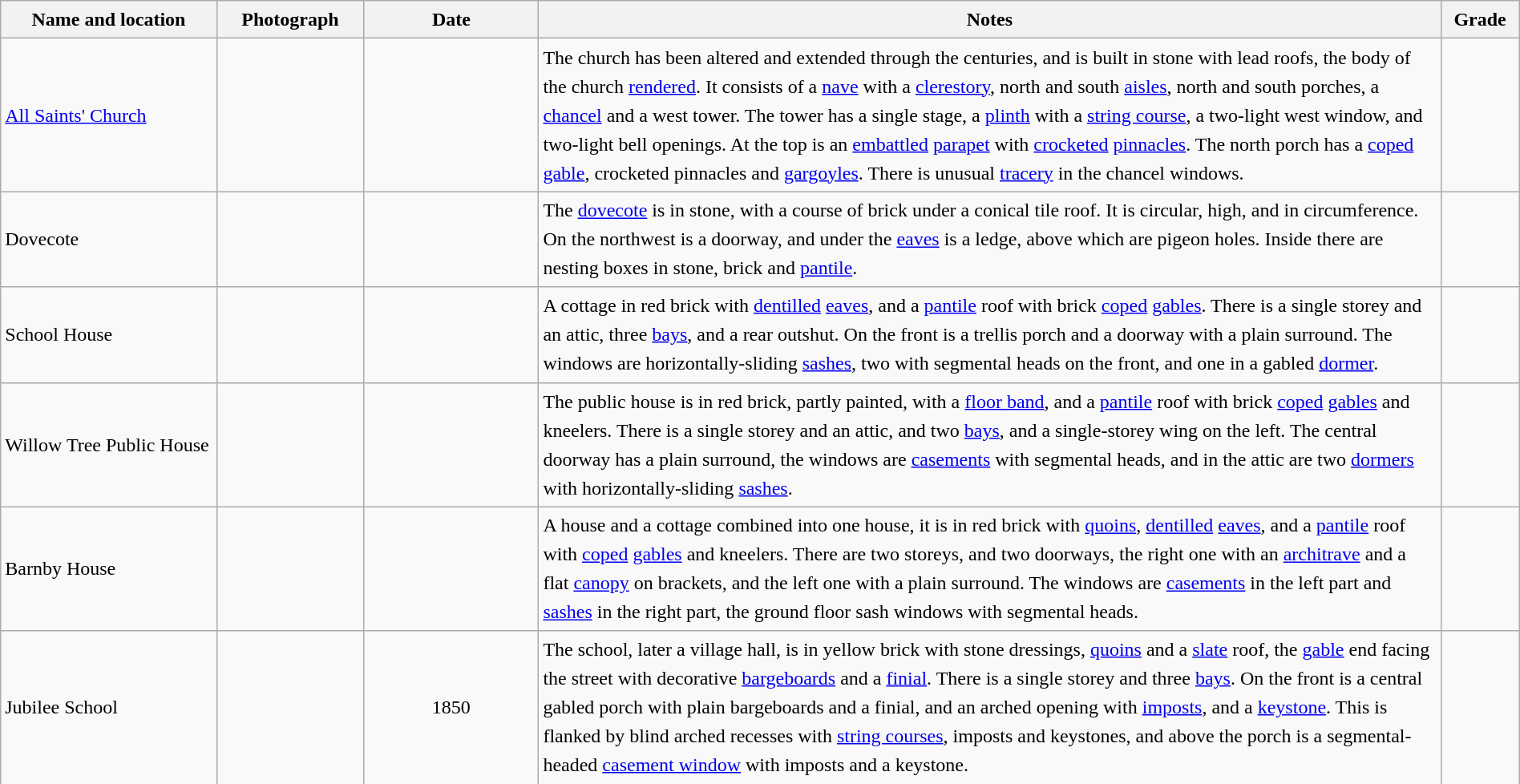<table class="wikitable sortable plainrowheaders" style="width:100%; border:0px; text-align:left; line-height:150%">
<tr>
<th scope="col"  style="width:150px">Name and location</th>
<th scope="col"  style="width:100px" class="unsortable">Photograph</th>
<th scope="col"  style="width:120px">Date</th>
<th scope="col"  style="width:650px" class="unsortable">Notes</th>
<th scope="col"  style="width:50px">Grade</th>
</tr>
<tr>
<td><a href='#'>All Saints' Church</a><br><small></small></td>
<td></td>
<td align="center"></td>
<td>The church has been altered and extended through the centuries, and is built in stone with lead roofs, the body of the church <a href='#'>rendered</a>.  It consists of a <a href='#'>nave</a> with a <a href='#'>clerestory</a>, north and south <a href='#'>aisles</a>, north and south porches, a <a href='#'>chancel</a> and a west tower.  The tower has a single stage, a <a href='#'>plinth</a> with a <a href='#'>string course</a>, a two-light west window, and two-light bell openings.  At the top is an <a href='#'>embattled</a> <a href='#'>parapet</a> with <a href='#'>crocketed</a> <a href='#'>pinnacles</a>.  The north porch has a <a href='#'>coped</a> <a href='#'>gable</a>, crocketed pinnacles and <a href='#'>gargoyles</a>.  There is unusual <a href='#'>tracery</a> in the chancel windows.</td>
<td align="center" ></td>
</tr>
<tr>
<td>Dovecote<br><small></small></td>
<td></td>
<td align="center"></td>
<td>The <a href='#'>dovecote</a> is in stone, with a course of brick under a conical tile roof.  It is circular,  high, and  in circumference.  On the northwest is a doorway, and under the <a href='#'>eaves</a> is a ledge, above which are pigeon holes.  Inside there are nesting boxes in stone, brick and <a href='#'>pantile</a>.</td>
<td align="center" ></td>
</tr>
<tr>
<td>School House<br><small></small></td>
<td></td>
<td align="center"></td>
<td>A cottage in red brick with <a href='#'>dentilled</a> <a href='#'>eaves</a>, and a <a href='#'>pantile</a> roof with brick <a href='#'>coped</a> <a href='#'>gables</a>.  There is a single storey and an attic, three <a href='#'>bays</a>, and a rear outshut.  On the front is a trellis porch and a doorway with a plain surround.  The windows are horizontally-sliding <a href='#'>sashes</a>, two with segmental heads on the front, and one in a gabled <a href='#'>dormer</a>.</td>
<td align="center" ></td>
</tr>
<tr>
<td>Willow Tree Public House<br><small></small></td>
<td></td>
<td align="center"></td>
<td>The public house is in red brick, partly painted, with a <a href='#'>floor band</a>, and a <a href='#'>pantile</a> roof with brick <a href='#'>coped</a> <a href='#'>gables</a> and kneelers.  There is a single storey and an attic, and two <a href='#'>bays</a>, and a single-storey wing on the left.  The central doorway has a plain surround, the windows are <a href='#'>casements</a> with segmental heads, and in the attic are two <a href='#'>dormers</a> with horizontally-sliding <a href='#'>sashes</a>.</td>
<td align="center" ></td>
</tr>
<tr>
<td>Barnby House<br><small></small></td>
<td></td>
<td align="center"></td>
<td>A house and a cottage combined into one house, it is in red brick with <a href='#'>quoins</a>, <a href='#'>dentilled</a> <a href='#'>eaves</a>, and a <a href='#'>pantile</a> roof with <a href='#'>coped</a> <a href='#'>gables</a> and kneelers.  There are two storeys, and two doorways, the right one with an <a href='#'>architrave</a> and a flat <a href='#'>canopy</a> on brackets, and the left one with a plain surround.  The windows are <a href='#'>casements</a> in the left part and <a href='#'>sashes</a> in the right part, the ground floor sash windows with segmental heads.</td>
<td align="center" ></td>
</tr>
<tr>
<td>Jubilee School<br><small></small></td>
<td></td>
<td align="center">1850</td>
<td>The school, later a village hall, is in yellow brick with stone dressings, <a href='#'>quoins</a> and a <a href='#'>slate</a> roof, the <a href='#'>gable</a> end facing the street with decorative <a href='#'>bargeboards</a> and a <a href='#'>finial</a>.  There is a single storey and three <a href='#'>bays</a>.  On the front is a central gabled porch with plain bargeboards and a finial, and an arched opening with <a href='#'>imposts</a>, and a <a href='#'>keystone</a>.  This is flanked by blind arched recesses with <a href='#'>string courses</a>, imposts and keystones, and above the porch is a segmental-headed <a href='#'>casement window</a> with imposts and a keystone.</td>
<td align="center" ></td>
</tr>
<tr>
</tr>
</table>
